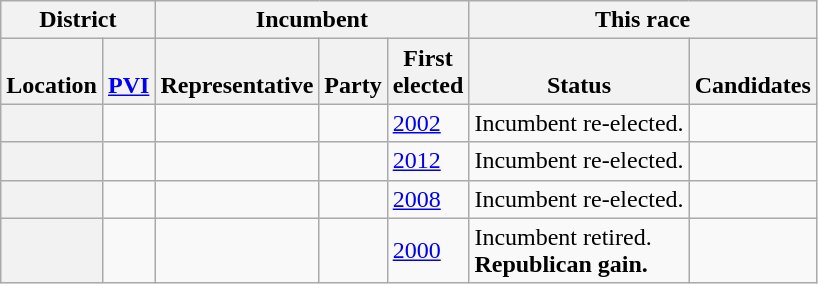<table class="wikitable sortable">
<tr valign=bottom>
<th colspan=2>District</th>
<th colspan=3>Incumbent</th>
<th colspan=2>This race</th>
</tr>
<tr valign=bottom>
<th>Location</th>
<th><a href='#'>PVI</a></th>
<th>Representative</th>
<th>Party</th>
<th>First<br>elected</th>
<th>Status</th>
<th>Candidates</th>
</tr>
<tr>
<th></th>
<td></td>
<td></td>
<td></td>
<td><a href='#'>2002</a></td>
<td>Incumbent re-elected.</td>
<td nowrap></td>
</tr>
<tr>
<th></th>
<td></td>
<td></td>
<td></td>
<td><a href='#'>2012</a></td>
<td>Incumbent re-elected.</td>
<td nowrap></td>
</tr>
<tr>
<th></th>
<td></td>
<td></td>
<td></td>
<td><a href='#'>2008</a></td>
<td>Incumbent re-elected.</td>
<td nowrap></td>
</tr>
<tr>
<th></th>
<td></td>
<td></td>
<td></td>
<td><a href='#'>2000</a></td>
<td>Incumbent retired.<br><strong>Republican gain.</strong></td>
<td nowrap><br></td>
</tr>
</table>
